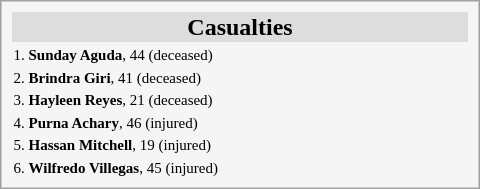<table style="float:right; margin:0 0 0 1em; width:20em; border:1px solid #a0a0a0; padding:5px; background:#f5f5f5; text-align:left;">
<tr style="text-align:center; background:#ddd;">
<td><strong>Casualties</strong></td>
</tr>
<tr style="text-align:left; font-size:x-small;">
<td>1. <strong>Sunday Aguda</strong>, 44 (deceased)</td>
</tr>
<tr style="text-align:left; font-size:x-small;">
<td>2. <strong>Brindra Giri</strong>, 41 (deceased)</td>
</tr>
<tr style="text-align:left; font-size:x-small;">
<td>3. <strong>Hayleen Reyes</strong>, 21 (deceased)</td>
</tr>
<tr style="text-align:left; font-size:x-small;">
<td>4. <strong>Purna Achary</strong>, 46 (injured)</td>
</tr>
<tr style="text-align:left; font-size:x-small;">
<td>5. <strong>Hassan Mitchell</strong>, 19 (injured)</td>
</tr>
<tr style="text-align:left; font-size:x-small;">
<td>6. <strong>Wilfredo Villegas</strong>, 45 (injured)</td>
</tr>
</table>
